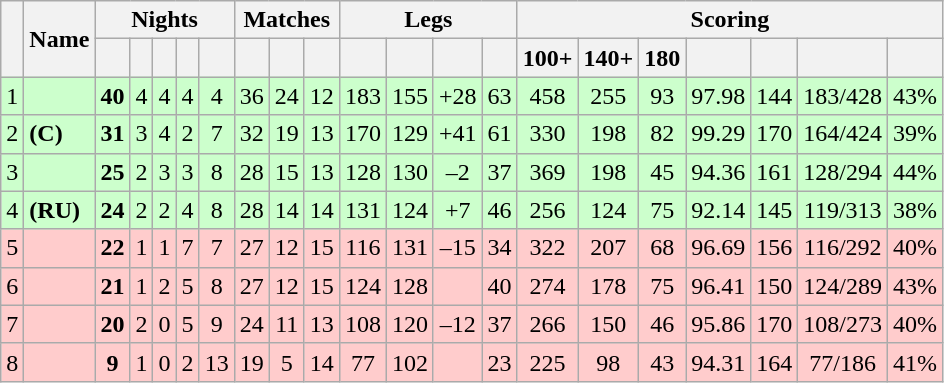<table class="wikitable sortable" style="text-align:center;">
<tr>
<th rowspan=2></th>
<th rowspan=2>Name</th>
<th colspan="5">Nights</th>
<th colspan="3">Matches</th>
<th colspan="4">Legs</th>
<th colspan="7">Scoring</th>
</tr>
<tr>
<th></th>
<th></th>
<th></th>
<th></th>
<th></th>
<th></th>
<th></th>
<th></th>
<th></th>
<th></th>
<th></th>
<th></th>
<th>100+</th>
<th>140+</th>
<th>180</th>
<th></th>
<th></th>
<th></th>
<th></th>
</tr>
<tr style="background:#ccffcc;">
<td>1</td>
<td align="left"></td>
<td><strong>40</strong></td>
<td>4</td>
<td>4</td>
<td>4</td>
<td>4</td>
<td>36</td>
<td>24</td>
<td>12</td>
<td>183</td>
<td>155</td>
<td>+28</td>
<td>63</td>
<td>458</td>
<td>255</td>
<td>93</td>
<td>97.98</td>
<td>144</td>
<td>183/428</td>
<td>43%</td>
</tr>
<tr style="background:#ccffcc;">
<td>2</td>
<td align="left"> <strong>(C)</strong></td>
<td><strong>31</strong></td>
<td>3</td>
<td>4</td>
<td>2</td>
<td>7</td>
<td>32</td>
<td>19</td>
<td>13</td>
<td>170</td>
<td>129</td>
<td>+41</td>
<td>61</td>
<td>330</td>
<td>198</td>
<td>82</td>
<td>99.29</td>
<td>170</td>
<td>164/424</td>
<td>39%</td>
</tr>
<tr style="background:#ccffcc;">
<td>3</td>
<td align="left"></td>
<td><strong>25</strong></td>
<td>2</td>
<td>3</td>
<td>3</td>
<td>8</td>
<td>28</td>
<td>15</td>
<td>13</td>
<td>128</td>
<td>130</td>
<td>–2</td>
<td>37</td>
<td>369</td>
<td>198</td>
<td>45</td>
<td>94.36</td>
<td>161</td>
<td>128/294</td>
<td>44%</td>
</tr>
<tr style="background:#ccffcc;">
<td>4</td>
<td align="left"> <strong>(RU)</strong></td>
<td><strong>24</strong></td>
<td>2</td>
<td>2</td>
<td>4</td>
<td>8</td>
<td>28</td>
<td>14</td>
<td>14</td>
<td>131</td>
<td>124</td>
<td>+7</td>
<td>46</td>
<td>256</td>
<td>124</td>
<td>75</td>
<td>92.14</td>
<td>145</td>
<td>119/313</td>
<td>38%</td>
</tr>
<tr style="background:#ffcccc;">
<td>5</td>
<td align="left"></td>
<td><strong>22</strong></td>
<td>1</td>
<td>1</td>
<td>7</td>
<td>7</td>
<td>27</td>
<td>12</td>
<td>15</td>
<td>116</td>
<td>131</td>
<td>–15</td>
<td>34</td>
<td>322</td>
<td>207</td>
<td>68</td>
<td>96.69</td>
<td>156</td>
<td>116/292</td>
<td>40%</td>
</tr>
<tr style="background:#ffcccc;">
<td>6</td>
<td align="left"></td>
<td><strong>21</strong></td>
<td>1</td>
<td>2</td>
<td>5</td>
<td>8</td>
<td>27</td>
<td>12</td>
<td>15</td>
<td>124</td>
<td>128</td>
<td></td>
<td>40</td>
<td>274</td>
<td>178</td>
<td>75</td>
<td>96.41</td>
<td>150</td>
<td>124/289</td>
<td>43%</td>
</tr>
<tr style="background:#ffcccc;">
<td>7</td>
<td align="left"></td>
<td><strong>20</strong></td>
<td>2</td>
<td>0</td>
<td>5</td>
<td>9</td>
<td>24</td>
<td>11</td>
<td>13</td>
<td>108</td>
<td>120</td>
<td>–12</td>
<td>37</td>
<td>266</td>
<td>150</td>
<td>46</td>
<td>95.86</td>
<td>170</td>
<td>108/273</td>
<td>40%</td>
</tr>
<tr style="background:#ffcccc;">
<td>8</td>
<td align="left"></td>
<td><strong>9</strong></td>
<td>1</td>
<td>0</td>
<td>2</td>
<td>13</td>
<td>19</td>
<td>5</td>
<td>14</td>
<td>77</td>
<td>102</td>
<td></td>
<td>23</td>
<td>225</td>
<td>98</td>
<td>43</td>
<td>94.31</td>
<td>164</td>
<td>77/186</td>
<td>41%</td>
</tr>
</table>
